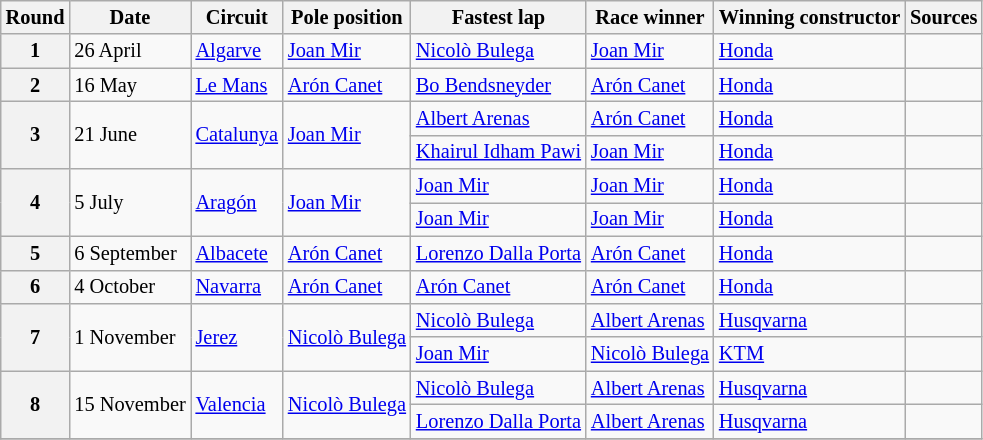<table class="wikitable" style="font-size: 85%">
<tr>
<th>Round</th>
<th>Date</th>
<th>Circuit</th>
<th>Pole position</th>
<th>Fastest lap</th>
<th>Race winner</th>
<th>Winning constructor</th>
<th>Sources</th>
</tr>
<tr>
<th>1</th>
<td>26 April</td>
<td> <a href='#'>Algarve</a></td>
<td> <a href='#'>Joan Mir</a></td>
<td> <a href='#'>Nicolò Bulega</a></td>
<td> <a href='#'>Joan Mir</a></td>
<td> <a href='#'>Honda</a></td>
<td align=center></td>
</tr>
<tr>
<th>2</th>
<td>16 May</td>
<td> <a href='#'>Le Mans</a></td>
<td> <a href='#'>Arón Canet</a></td>
<td> <a href='#'>Bo Bendsneyder</a></td>
<td> <a href='#'>Arón Canet</a></td>
<td> <a href='#'>Honda</a></td>
<td align=center></td>
</tr>
<tr>
<th rowspan=2>3</th>
<td rowspan=2>21 June</td>
<td rowspan=2> <a href='#'>Catalunya</a></td>
<td rowspan=2> <a href='#'>Joan Mir</a></td>
<td> <a href='#'>Albert Arenas</a></td>
<td> <a href='#'>Arón Canet</a></td>
<td> <a href='#'>Honda</a></td>
<td align=center></td>
</tr>
<tr>
<td> <a href='#'>Khairul Idham Pawi</a></td>
<td> <a href='#'>Joan Mir</a></td>
<td> <a href='#'>Honda</a></td>
<td align=center></td>
</tr>
<tr>
<th rowspan=2>4</th>
<td rowspan=2>5 July</td>
<td rowspan=2> <a href='#'>Aragón</a></td>
<td rowspan=2> <a href='#'>Joan Mir</a></td>
<td> <a href='#'>Joan Mir</a></td>
<td> <a href='#'>Joan Mir</a></td>
<td> <a href='#'>Honda</a></td>
<td align=center></td>
</tr>
<tr>
<td> <a href='#'>Joan Mir</a></td>
<td> <a href='#'>Joan Mir</a></td>
<td> <a href='#'>Honda</a></td>
<td align=center></td>
</tr>
<tr>
<th>5</th>
<td>6 September</td>
<td> <a href='#'>Albacete</a></td>
<td> <a href='#'>Arón Canet</a></td>
<td> <a href='#'>Lorenzo Dalla Porta</a></td>
<td> <a href='#'>Arón Canet</a></td>
<td> <a href='#'>Honda</a></td>
<td align=center></td>
</tr>
<tr>
<th>6</th>
<td>4 October</td>
<td> <a href='#'>Navarra</a></td>
<td> <a href='#'>Arón Canet</a></td>
<td> <a href='#'>Arón Canet</a></td>
<td> <a href='#'>Arón Canet</a></td>
<td> <a href='#'>Honda</a></td>
<td align=center></td>
</tr>
<tr>
<th rowspan=2>7</th>
<td rowspan=2>1 November</td>
<td rowspan=2> <a href='#'>Jerez</a></td>
<td rowspan=2> <a href='#'>Nicolò Bulega</a></td>
<td> <a href='#'>Nicolò Bulega</a></td>
<td> <a href='#'>Albert Arenas</a></td>
<td> <a href='#'>Husqvarna</a></td>
<td align=center></td>
</tr>
<tr>
<td> <a href='#'>Joan Mir</a></td>
<td> <a href='#'>Nicolò Bulega</a></td>
<td> <a href='#'>KTM</a></td>
<td align=center></td>
</tr>
<tr>
<th rowspan=2>8</th>
<td rowspan=2>15 November</td>
<td rowspan=2> <a href='#'>Valencia</a></td>
<td rowspan=2> <a href='#'>Nicolò Bulega</a></td>
<td> <a href='#'>Nicolò Bulega</a></td>
<td> <a href='#'>Albert Arenas</a></td>
<td> <a href='#'>Husqvarna</a></td>
<td align=center></td>
</tr>
<tr>
<td> <a href='#'>Lorenzo Dalla Porta</a></td>
<td> <a href='#'>Albert Arenas</a></td>
<td> <a href='#'>Husqvarna</a></td>
<td align=center></td>
</tr>
<tr>
</tr>
</table>
